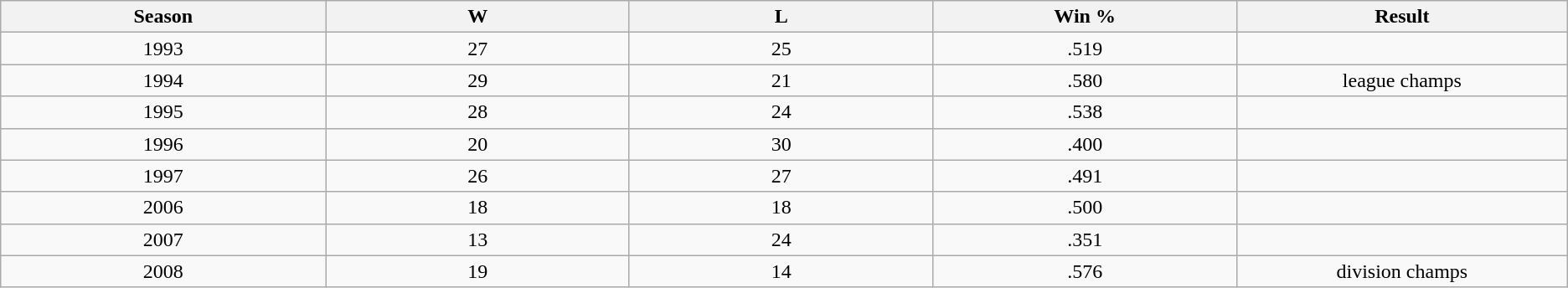<table class="wikitable">
<tr>
<th bgcolor="#DDDDFF" width="3%">Season</th>
<th bgcolor="#DDDDFF" width="3%">W</th>
<th bgcolor="#DDDDFF" width="3%">L</th>
<th bgcolor="#DDDDFF" width="3%">Win %</th>
<th bgcolor="#DDDDFF" width="3%">Result</th>
</tr>
<tr>
<td align=center>1993</td>
<td align=center>27</td>
<td align=center>25</td>
<td align=center>.519</td>
<td align=center></td>
</tr>
<tr>
<td align=center>1994</td>
<td align=center>29</td>
<td align=center>21</td>
<td align=center>.580</td>
<td align=center>league champs</td>
</tr>
<tr>
<td align=center>1995</td>
<td align=center>28</td>
<td align=center>24</td>
<td align=center>.538</td>
<td align=center></td>
</tr>
<tr>
<td align=center>1996</td>
<td align=center>20</td>
<td align=center>30</td>
<td align=center>.400</td>
<td align=center></td>
</tr>
<tr>
<td align=center>1997</td>
<td align=center>26</td>
<td align=center>27</td>
<td align=center>.491</td>
<td align=center></td>
</tr>
<tr>
<td align=center>2006</td>
<td align=center>18</td>
<td align=center>18</td>
<td align=center>.500</td>
<td align=center></td>
</tr>
<tr>
<td align=center>2007</td>
<td align=center>13</td>
<td align=center>24</td>
<td align=center>.351</td>
<td align=center></td>
</tr>
<tr>
<td align=center>2008</td>
<td align=center>19</td>
<td align=center>14</td>
<td align=center>.576</td>
<td align=center>division champs</td>
</tr>
</table>
